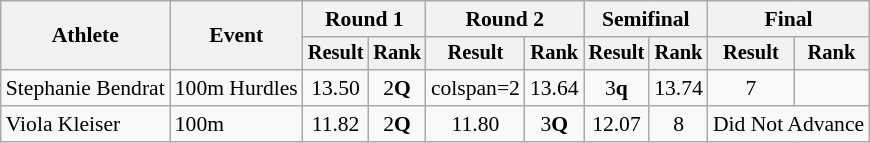<table class="wikitable" style="font-size:90%">
<tr>
<th rowspan="2">Athlete</th>
<th rowspan="2">Event</th>
<th colspan="2">Round 1</th>
<th colspan="2">Round 2</th>
<th colspan="2">Semifinal</th>
<th colspan="2">Final</th>
</tr>
<tr style="font-size:95%">
<th>Result</th>
<th>Rank</th>
<th>Result</th>
<th>Rank</th>
<th>Result</th>
<th>Rank</th>
<th>Result</th>
<th>Rank</th>
</tr>
<tr align=center>
<td align=left>Stephanie Bendrat</td>
<td align=left>100m Hurdles</td>
<td>13.50</td>
<td>2<strong>Q</strong></td>
<td>colspan=2 </td>
<td>13.64</td>
<td>3<strong>q</strong></td>
<td>13.74</td>
<td>7</td>
</tr>
<tr align=center>
<td align=left rowspan=2>Viola Kleiser</td>
<td align=left>100m</td>
<td>11.82</td>
<td>2<strong>Q</strong></td>
<td>11.80</td>
<td>3<strong>Q</strong></td>
<td>12.07</td>
<td>8</td>
<td colspan=2>Did Not Advance</td>
</tr>
</table>
